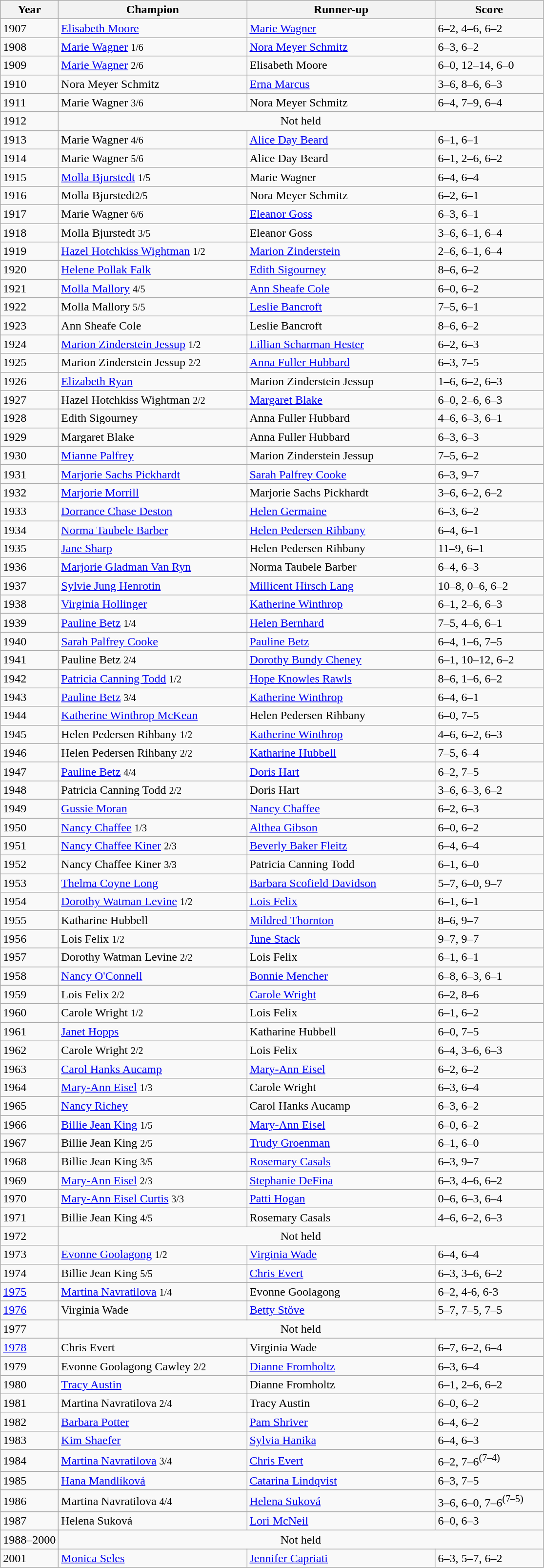<table class="wikitable">
<tr>
<th>Year</th>
<th width="250">Champion</th>
<th width="250">Runner-up</th>
<th width="140">Score</th>
</tr>
<tr>
<td>1907</td>
<td> <a href='#'>Elisabeth Moore</a></td>
<td> <a href='#'>Marie Wagner</a></td>
<td>6–2, 4–6, 6–2</td>
</tr>
<tr>
<td>1908</td>
<td> <a href='#'>Marie Wagner</a> <small>1/6</small></td>
<td> <a href='#'>Nora Meyer Schmitz</a></td>
<td>6–3, 6–2</td>
</tr>
<tr>
<td>1909</td>
<td> <a href='#'>Marie Wagner</a> <small>2/6</small></td>
<td> Elisabeth Moore</td>
<td>6–0, 12–14, 6–0</td>
</tr>
<tr>
<td>1910</td>
<td> Nora Meyer Schmitz</td>
<td> <a href='#'>Erna Marcus</a></td>
<td>3–6, 8–6, 6–3</td>
</tr>
<tr>
<td>1911</td>
<td> Marie Wagner <small>3/6</small></td>
<td> Nora Meyer Schmitz</td>
<td>6–4, 7–9, 6–4</td>
</tr>
<tr>
<td>1912</td>
<td colspan="3" align="center">Not held</td>
</tr>
<tr>
<td>1913</td>
<td> Marie Wagner <small>4/6</small></td>
<td> <a href='#'>Alice Day Beard</a></td>
<td>6–1, 6–1</td>
</tr>
<tr>
<td>1914</td>
<td> Marie Wagner <small>5/6</small></td>
<td> Alice Day Beard</td>
<td>6–1, 2–6, 6–2</td>
</tr>
<tr>
<td>1915</td>
<td> <a href='#'>Molla Bjurstedt</a> <small>1/5</small></td>
<td> Marie Wagner</td>
<td>6–4, 6–4</td>
</tr>
<tr>
<td>1916</td>
<td> Molla Bjurstedt<small>2/5</small></td>
<td> Nora Meyer Schmitz</td>
<td>6–2, 6–1</td>
</tr>
<tr>
<td>1917</td>
<td> Marie Wagner <small>6/6</small></td>
<td> <a href='#'>Eleanor Goss</a></td>
<td>6–3, 6–1</td>
</tr>
<tr>
<td>1918</td>
<td> Molla Bjurstedt <small>3/5</small></td>
<td> Eleanor Goss</td>
<td>3–6, 6–1, 6–4</td>
</tr>
<tr>
<td>1919</td>
<td> <a href='#'>Hazel Hotchkiss Wightman</a> <small>1/2</small></td>
<td> <a href='#'>Marion Zinderstein</a></td>
<td>2–6, 6–1, 6–4</td>
</tr>
<tr>
<td>1920</td>
<td> <a href='#'>Helene Pollak Falk</a></td>
<td> <a href='#'>Edith Sigourney</a></td>
<td>8–6, 6–2</td>
</tr>
<tr>
<td>1921</td>
<td> <a href='#'>Molla Mallory</a> <small>4/5</small></td>
<td> <a href='#'>Ann Sheafe Cole</a></td>
<td>6–0, 6–2</td>
</tr>
<tr>
<td>1922</td>
<td> Molla Mallory <small>5/5</small></td>
<td> <a href='#'>Leslie Bancroft</a></td>
<td>7–5, 6–1</td>
</tr>
<tr>
<td>1923</td>
<td> Ann Sheafe Cole</td>
<td> Leslie Bancroft</td>
<td>8–6, 6–2</td>
</tr>
<tr>
<td>1924</td>
<td> <a href='#'>Marion Zinderstein Jessup</a> <small>1/2</small></td>
<td> <a href='#'>Lillian Scharman Hester</a></td>
<td>6–2, 6–3</td>
</tr>
<tr>
<td>1925</td>
<td> Marion Zinderstein Jessup <small>2/2</small></td>
<td> <a href='#'>Anna Fuller Hubbard</a></td>
<td>6–3, 7–5</td>
</tr>
<tr>
<td>1926</td>
<td> <a href='#'>Elizabeth Ryan</a></td>
<td> Marion Zinderstein Jessup</td>
<td>1–6, 6–2, 6–3</td>
</tr>
<tr>
<td>1927</td>
<td> Hazel Hotchkiss Wightman <small>2/2</small></td>
<td> <a href='#'>Margaret Blake</a></td>
<td>6–0, 2–6, 6–3</td>
</tr>
<tr>
<td>1928</td>
<td> Edith Sigourney</td>
<td> Anna Fuller Hubbard</td>
<td>4–6, 6–3, 6–1</td>
</tr>
<tr>
<td>1929</td>
<td> Margaret Blake</td>
<td> Anna Fuller Hubbard</td>
<td>6–3, 6–3</td>
</tr>
<tr>
<td>1930</td>
<td> <a href='#'>Mianne Palfrey</a></td>
<td> Marion Zinderstein Jessup</td>
<td>7–5, 6–2</td>
</tr>
<tr>
<td>1931</td>
<td> <a href='#'>Marjorie Sachs Pickhardt</a></td>
<td> <a href='#'>Sarah Palfrey Cooke</a></td>
<td>6–3, 9–7</td>
</tr>
<tr>
<td>1932</td>
<td> <a href='#'>Marjorie Morrill</a></td>
<td> Marjorie Sachs Pickhardt</td>
<td>3–6, 6–2, 6–2</td>
</tr>
<tr>
<td>1933</td>
<td> <a href='#'>Dorrance Chase Deston</a></td>
<td> <a href='#'>Helen Germaine</a></td>
<td>6–3, 6–2</td>
</tr>
<tr>
<td>1934</td>
<td> <a href='#'>Norma Taubele Barber</a></td>
<td> <a href='#'>Helen Pedersen Rihbany</a></td>
<td>6–4, 6–1</td>
</tr>
<tr>
<td>1935</td>
<td> <a href='#'>Jane Sharp</a></td>
<td> Helen Pedersen Rihbany</td>
<td>11–9, 6–1</td>
</tr>
<tr>
<td>1936</td>
<td> <a href='#'>Marjorie Gladman Van Ryn</a></td>
<td> Norma Taubele Barber</td>
<td>6–4, 6–3</td>
</tr>
<tr>
<td>1937</td>
<td> <a href='#'>Sylvie Jung Henrotin</a></td>
<td> <a href='#'>Millicent Hirsch Lang</a></td>
<td>10–8, 0–6, 6–2</td>
</tr>
<tr>
<td>1938</td>
<td> <a href='#'>Virginia Hollinger</a></td>
<td> <a href='#'>Katherine Winthrop</a></td>
<td>6–1, 2–6, 6–3</td>
</tr>
<tr>
<td>1939</td>
<td> <a href='#'>Pauline Betz</a> <small>1/4</small></td>
<td> <a href='#'>Helen Bernhard</a></td>
<td>7–5, 4–6, 6–1</td>
</tr>
<tr>
<td>1940</td>
<td> <a href='#'>Sarah Palfrey Cooke</a></td>
<td> <a href='#'>Pauline Betz</a></td>
<td>6–4, 1–6, 7–5</td>
</tr>
<tr>
<td>1941</td>
<td> Pauline Betz <small>2/4</small></td>
<td> <a href='#'>Dorothy Bundy Cheney</a></td>
<td>6–1, 10–12, 6–2</td>
</tr>
<tr>
<td>1942</td>
<td> <a href='#'>Patricia Canning Todd</a> <small>1/2</small></td>
<td> <a href='#'>Hope Knowles Rawls</a></td>
<td>8–6, 1–6, 6–2</td>
</tr>
<tr>
<td>1943</td>
<td> <a href='#'>Pauline Betz</a> <small>3/4</small></td>
<td> <a href='#'>Katherine Winthrop</a></td>
<td>6–4, 6–1</td>
</tr>
<tr>
<td>1944</td>
<td> <a href='#'>Katherine Winthrop McKean</a></td>
<td> Helen Pedersen Rihbany</td>
<td>6–0, 7–5</td>
</tr>
<tr>
<td>1945</td>
<td> Helen Pedersen Rihbany <small>1/2</small></td>
<td> <a href='#'>Katherine Winthrop</a></td>
<td>4–6, 6–2, 6–3</td>
</tr>
<tr>
<td>1946</td>
<td> Helen Pedersen Rihbany <small>2/2</small></td>
<td> <a href='#'>Katharine Hubbell</a></td>
<td>7–5, 6–4</td>
</tr>
<tr>
<td>1947</td>
<td> <a href='#'>Pauline Betz</a> <small>4/4</small></td>
<td> <a href='#'>Doris Hart</a></td>
<td>6–2, 7–5</td>
</tr>
<tr>
<td>1948</td>
<td> Patricia Canning Todd <small>2/2</small></td>
<td> Doris Hart</td>
<td>3–6, 6–3, 6–2</td>
</tr>
<tr>
<td>1949</td>
<td> <a href='#'>Gussie Moran</a></td>
<td> <a href='#'>Nancy Chaffee</a></td>
<td>6–2, 6–3</td>
</tr>
<tr>
<td>1950</td>
<td> <a href='#'>Nancy Chaffee</a> <small>1/3</small></td>
<td> <a href='#'>Althea Gibson</a></td>
<td>6–0, 6–2</td>
</tr>
<tr>
<td>1951</td>
<td> <a href='#'>Nancy Chaffee Kiner</a> <small>2/3</small></td>
<td> <a href='#'>Beverly Baker Fleitz</a></td>
<td>6–4, 6–4</td>
</tr>
<tr>
<td>1952</td>
<td> Nancy Chaffee Kiner <small>3/3</small></td>
<td> Patricia Canning Todd</td>
<td>6–1, 6–0</td>
</tr>
<tr>
<td>1953</td>
<td> <a href='#'>Thelma Coyne Long</a></td>
<td> <a href='#'>Barbara Scofield Davidson</a></td>
<td>5–7, 6–0, 9–7</td>
</tr>
<tr>
<td>1954</td>
<td> <a href='#'>Dorothy Watman Levine</a> <small>1/2</small></td>
<td> <a href='#'>Lois Felix</a></td>
<td>6–1, 6–1</td>
</tr>
<tr>
<td>1955</td>
<td> Katharine Hubbell</td>
<td> <a href='#'>Mildred Thornton</a></td>
<td>8–6, 9–7</td>
</tr>
<tr>
<td>1956</td>
<td> Lois Felix <small>1/2</small></td>
<td> <a href='#'>June Stack</a></td>
<td>9–7, 9–7</td>
</tr>
<tr>
<td>1957</td>
<td> Dorothy Watman Levine <small>2/2</small></td>
<td> Lois Felix</td>
<td>6–1, 6–1</td>
</tr>
<tr>
<td>1958</td>
<td> <a href='#'>Nancy O'Connell</a></td>
<td> <a href='#'>Bonnie Mencher</a></td>
<td>6–8, 6–3, 6–1</td>
</tr>
<tr>
<td>1959</td>
<td> Lois Felix <small>2/2</small></td>
<td> <a href='#'>Carole Wright</a></td>
<td>6–2, 8–6</td>
</tr>
<tr>
<td>1960</td>
<td> Carole Wright <small>1/2</small></td>
<td> Lois Felix</td>
<td>6–1, 6–2</td>
</tr>
<tr>
<td>1961</td>
<td> <a href='#'>Janet Hopps</a></td>
<td> Katharine Hubbell</td>
<td>6–0, 7–5</td>
</tr>
<tr>
<td>1962</td>
<td> Carole Wright <small>2/2</small></td>
<td> Lois Felix</td>
<td>6–4, 3–6, 6–3</td>
</tr>
<tr>
<td>1963</td>
<td> <a href='#'>Carol Hanks Aucamp</a></td>
<td> <a href='#'>Mary-Ann Eisel</a></td>
<td>6–2, 6–2</td>
</tr>
<tr>
<td>1964</td>
<td> <a href='#'>Mary-Ann Eisel</a> <small>1/3</small></td>
<td> Carole Wright</td>
<td>6–3, 6–4</td>
</tr>
<tr>
<td>1965</td>
<td> <a href='#'>Nancy Richey</a></td>
<td> Carol Hanks Aucamp</td>
<td>6–3, 6–2</td>
</tr>
<tr>
<td>1966</td>
<td> <a href='#'>Billie Jean King</a> <small>1/5</small></td>
<td> <a href='#'>Mary-Ann Eisel</a></td>
<td>6–0, 6–2</td>
</tr>
<tr>
<td>1967</td>
<td> Billie Jean King <small>2/5</small></td>
<td> <a href='#'>Trudy Groenman</a></td>
<td>6–1, 6–0</td>
</tr>
<tr>
<td>1968</td>
<td> Billie Jean King <small>3/5</small></td>
<td> <a href='#'>Rosemary Casals</a></td>
<td>6–3, 9–7</td>
</tr>
<tr>
<td>1969</td>
<td> <a href='#'>Mary-Ann Eisel</a> <small>2/3</small></td>
<td> <a href='#'>Stephanie DeFina</a></td>
<td>6–3, 4–6, 6–2</td>
</tr>
<tr>
<td>1970</td>
<td> <a href='#'>Mary-Ann Eisel Curtis</a> <small>3/3</small></td>
<td> <a href='#'>Patti Hogan</a></td>
<td>0–6, 6–3, 6–4</td>
</tr>
<tr>
<td>1971</td>
<td> Billie Jean King <small>4/5</small></td>
<td> Rosemary Casals</td>
<td>4–6, 6–2, 6–3</td>
</tr>
<tr>
<td>1972</td>
<td colspan="3" align="center">Not held</td>
</tr>
<tr>
<td>1973</td>
<td> <a href='#'>Evonne Goolagong</a> <small>1/2</small></td>
<td> <a href='#'>Virginia Wade</a></td>
<td>6–4, 6–4</td>
</tr>
<tr>
<td>1974</td>
<td> Billie Jean King <small>5/5</small></td>
<td> <a href='#'>Chris Evert</a></td>
<td>6–3, 3–6, 6–2</td>
</tr>
<tr>
<td><a href='#'>1975</a></td>
<td> <a href='#'>Martina Navratilova</a> <small>1/4</small></td>
<td> Evonne Goolagong</td>
<td>6–2, 4-6, 6-3</td>
</tr>
<tr>
<td><a href='#'>1976</a></td>
<td> Virginia Wade</td>
<td> <a href='#'>Betty Stöve</a></td>
<td>5–7, 7–5, 7–5</td>
</tr>
<tr>
<td>1977</td>
<td colspan="3" align="center">Not held</td>
</tr>
<tr>
<td><a href='#'>1978</a></td>
<td> Chris Evert</td>
<td> Virginia Wade</td>
<td>6–7, 6–2, 6–4</td>
</tr>
<tr>
<td>1979</td>
<td> Evonne Goolagong Cawley <small>2/2</small></td>
<td> <a href='#'>Dianne Fromholtz</a></td>
<td>6–3, 6–4</td>
</tr>
<tr>
<td>1980</td>
<td> <a href='#'>Tracy Austin</a></td>
<td> Dianne Fromholtz</td>
<td>6–1, 2–6, 6–2</td>
</tr>
<tr>
<td>1981</td>
<td> Martina Navratilova <small>2/4</small></td>
<td> Tracy Austin</td>
<td>6–0, 6–2</td>
</tr>
<tr>
<td>1982</td>
<td> <a href='#'>Barbara Potter</a></td>
<td> <a href='#'>Pam Shriver</a></td>
<td>6–4, 6–2</td>
</tr>
<tr>
<td>1983</td>
<td> <a href='#'>Kim Shaefer</a></td>
<td> <a href='#'>Sylvia Hanika</a></td>
<td>6–4, 6–3</td>
</tr>
<tr>
<td>1984</td>
<td> <a href='#'>Martina Navratilova</a> <small>3/4</small></td>
<td> <a href='#'>Chris Evert</a></td>
<td>6–2, 7–6<sup>(7–4)</sup></td>
</tr>
<tr>
<td>1985</td>
<td> <a href='#'>Hana Mandlíková</a></td>
<td> <a href='#'>Catarina Lindqvist</a></td>
<td>6–3, 7–5</td>
</tr>
<tr>
<td>1986</td>
<td> Martina Navratilova <small>4/4</small></td>
<td> <a href='#'>Helena Suková</a></td>
<td>3–6, 6–0, 7–6<sup>(7–5)</sup></td>
</tr>
<tr>
<td>1987</td>
<td> Helena Suková</td>
<td> <a href='#'>Lori McNeil</a></td>
<td>6–0, 6–3</td>
</tr>
<tr>
<td>1988–2000</td>
<td colspan="3" align="center">Not held</td>
</tr>
<tr>
<td>2001</td>
<td> <a href='#'>Monica Seles</a></td>
<td> <a href='#'>Jennifer Capriati</a></td>
<td>6–3, 5–7, 6–2</td>
</tr>
</table>
